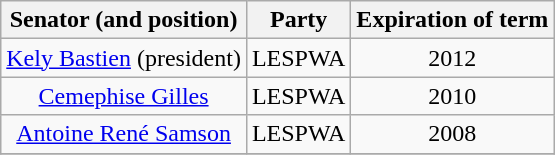<table class="wikitable" style="text-align:center;">
<tr>
<th>Senator (and position)</th>
<th>Party</th>
<th>Expiration of term</th>
</tr>
<tr>
<td><a href='#'>Kely Bastien</a> (president)</td>
<td>LESPWA</td>
<td>2012</td>
</tr>
<tr>
<td><a href='#'>Cemephise Gilles</a></td>
<td>LESPWA</td>
<td>2010</td>
</tr>
<tr>
<td><a href='#'>Antoine René Samson</a></td>
<td>LESPWA</td>
<td>2008</td>
</tr>
<tr>
</tr>
</table>
